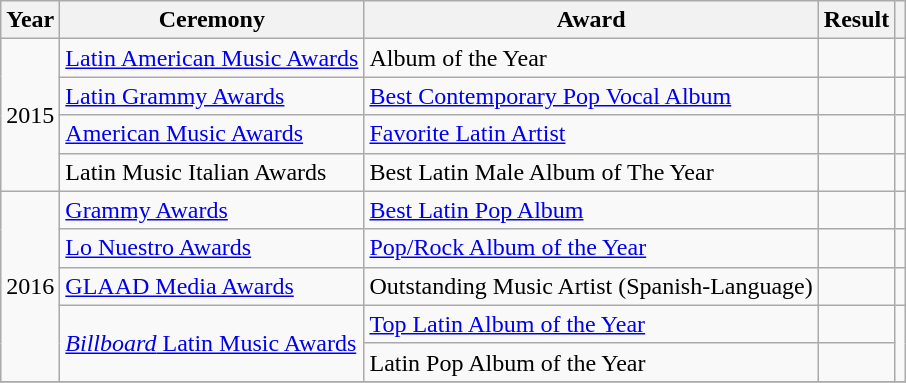<table class="wikitable">
<tr>
<th>Year</th>
<th>Ceremony</th>
<th>Award</th>
<th>Result</th>
<th></th>
</tr>
<tr>
<td rowspan=4>2015</td>
<td><a href='#'>Latin American Music Awards</a></td>
<td>Album of the Year</td>
<td></td>
<td></td>
</tr>
<tr>
<td><a href='#'>Latin Grammy Awards</a></td>
<td><a href='#'>Best Contemporary Pop Vocal Album</a></td>
<td></td>
<td></td>
</tr>
<tr>
<td><a href='#'>American Music Awards</a></td>
<td><a href='#'>Favorite Latin Artist</a></td>
<td></td>
<td></td>
</tr>
<tr>
<td>Latin Music Italian Awards</td>
<td>Best Latin Male Album of The Year</td>
<td></td>
<td></td>
</tr>
<tr>
<td rowspan=5>2016</td>
<td><a href='#'>Grammy Awards</a></td>
<td><a href='#'>Best Latin Pop Album</a></td>
<td></td>
<td></td>
</tr>
<tr>
<td><a href='#'>Lo Nuestro Awards</a></td>
<td><a href='#'>Pop/Rock Album of the Year</a></td>
<td></td>
<td></td>
</tr>
<tr>
<td><a href='#'>GLAAD Media Awards</a></td>
<td>Outstanding Music Artist (Spanish-Language)</td>
<td></td>
<td></td>
</tr>
<tr>
<td rowspan=2><a href='#'><em>Billboard</em> Latin Music Awards</a></td>
<td><a href='#'>Top Latin Album of the Year</a></td>
<td></td>
<td rowspan=2></td>
</tr>
<tr>
<td>Latin Pop Album of the Year</td>
<td></td>
</tr>
<tr>
</tr>
</table>
